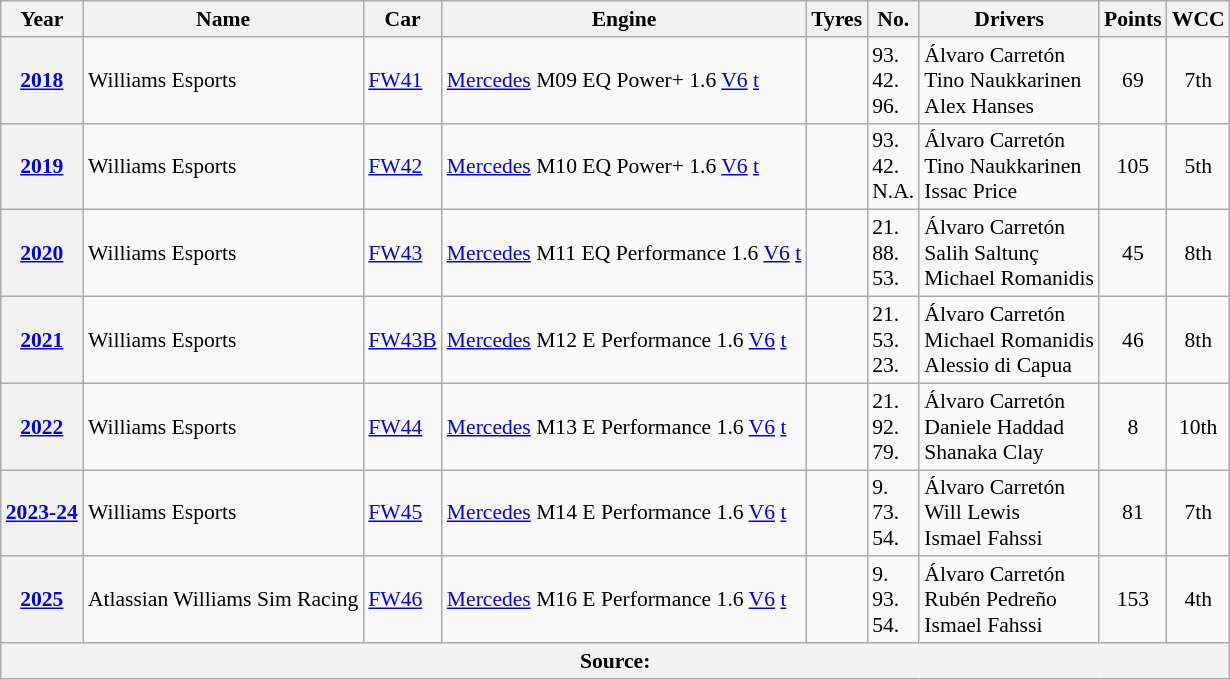<table class="wikitable" style="font-size: 90%;">
<tr>
<th>Year</th>
<th>Name</th>
<th>Car</th>
<th>Engine</th>
<th>Tyres</th>
<th>No.</th>
<th>Drivers</th>
<th>Points</th>
<th>WCC</th>
</tr>
<tr>
<th><a href='#'>2018</a></th>
<td> Williams Esports</td>
<td align="left"><a href='#'>FW41</a></td>
<td align="left"><a href='#'>Mercedes</a> M09 EQ Power+ 1.6 <a href='#'>V6</a> <a href='#'>t</a></td>
<td align="center"></td>
<td>93.<br>42.<br>96.</td>
<td> Álvaro Carretón<br> Tino Naukkarinen<br> Alex Hanses</td>
<td align="center" style="background:#;">69</td>
<td align="center" style="background:#;">7th</td>
</tr>
<tr>
<th><a href='#'>2019</a></th>
<td> Williams Esports</td>
<td align="left"><a href='#'>FW42</a></td>
<td align="left"><a href='#'>Mercedes</a> M10 EQ Power+ 1.6 <a href='#'>V6</a> <a href='#'>t</a></td>
<td align="center"></td>
<td>93.<br>42.<br>N.A.</td>
<td> Álvaro Carretón<br> Tino Naukkarinen<br> Issac Price</td>
<td align="center">105</td>
<td align="center">5th</td>
</tr>
<tr>
<th><a href='#'>2020</a></th>
<td> Williams Esports</td>
<td align="left"><a href='#'>FW43</a></td>
<td align="left"><a href='#'>Mercedes</a> M11 EQ Performance 1.6 <a href='#'>V6</a> <a href='#'>t</a></td>
<td align="center"></td>
<td>21.<br>88.<br>53.</td>
<td> Álvaro Carretón<br> Salih Saltunç<br> Michael Romanidis</td>
<td align="center">45</td>
<td align="center">8th</td>
</tr>
<tr>
<th><a href='#'>2021</a></th>
<td align="left"> Williams Esports</td>
<td align="left"><a href='#'>FW43B</a></td>
<td align="left"><a href='#'>Mercedes</a> M12 E Performance 1.6 <a href='#'>V6</a> <a href='#'>t</a></td>
<td align="center"></td>
<td>21.<br>53.<br>23.</td>
<td> Álvaro Carretón<br> Michael Romanidis<br> Alessio di Capua</td>
<td align="center" style="background:#;">46</td>
<td align="center" style="background:#;">8th</td>
</tr>
<tr>
<th><a href='#'>2022</a></th>
<td align="left"> Williams Esports</td>
<td align="left"><a href='#'>FW44</a></td>
<td align="left"><a href='#'>Mercedes</a> M13 E Performance 1.6 <a href='#'>V6</a> <a href='#'>t</a></td>
<td align="center"></td>
<td>21.<br>92.<br>79.</td>
<td> Álvaro Carretón<br> Daniele Haddad<br> Shanaka Clay</td>
<td align="center" style="background:#;">8</td>
<td align="center" style="background:#;">10th</td>
</tr>
<tr>
<th><a href='#'>2023-24</a></th>
<td align="left"> Williams Esports</td>
<td align="left"><a href='#'>FW45</a></td>
<td align="left"><a href='#'>Mercedes</a> M14 E Performance 1.6 <a href='#'>V6</a> <a href='#'>t</a></td>
<td align="center"></td>
<td>9.<br>73.<br>54.</td>
<td> Álvaro Carretón<br> Will Lewis<br> Ismael Fahssi</td>
<td align="center">81</td>
<td align="center">7th</td>
</tr>
<tr>
<th><a href='#'>2025</a></th>
<td align="left"> Atlassian Williams Sim Racing</td>
<td align="left"><a href='#'>FW46</a></td>
<td align="left"><a href='#'>Mercedes</a> M16 E Performance 1.6 <a href='#'>V6</a> <a href='#'>t</a></td>
<td align="center"></td>
<td>9.<br>93.<br>54.</td>
<td> Álvaro Carretón<br> Rubén Pedreño<br> Ismael Fahssi</td>
<td align="center" style="background:#;">153</td>
<td align="center" style="background:#;">4th</td>
</tr>
<tr>
<th colspan="9">Source:</th>
</tr>
</table>
